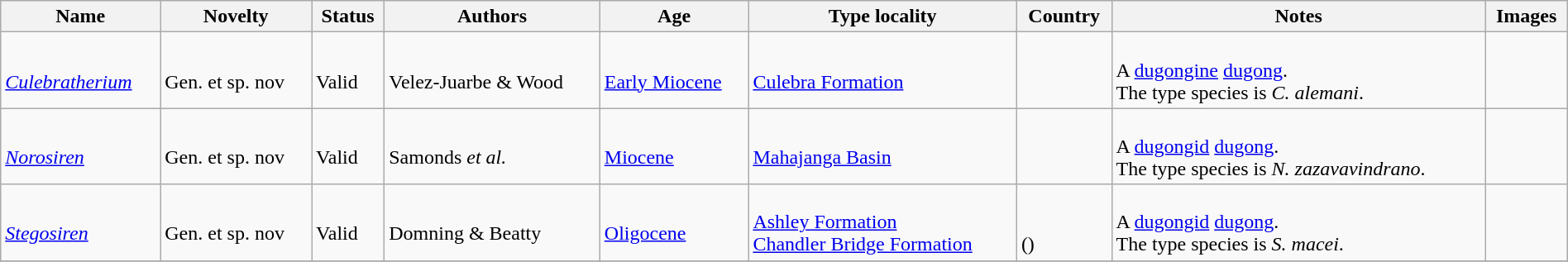<table class="wikitable sortable" align="center" width="100%">
<tr>
<th>Name</th>
<th>Novelty</th>
<th>Status</th>
<th>Authors</th>
<th>Age</th>
<th>Type locality</th>
<th>Country</th>
<th>Notes</th>
<th>Images</th>
</tr>
<tr>
<td><br><em><a href='#'>Culebratherium</a></em></td>
<td><br>Gen. et sp. nov</td>
<td><br>Valid</td>
<td><br>Velez-Juarbe & Wood</td>
<td><br><a href='#'>Early Miocene</a></td>
<td><br><a href='#'>Culebra Formation</a></td>
<td><br></td>
<td><br>A <a href='#'>dugongine</a> <a href='#'>dugong</a>.<br> The type species is <em>C. alemani</em>.</td>
<td></td>
</tr>
<tr>
<td><br><em><a href='#'>Norosiren</a></em></td>
<td><br>Gen. et sp. nov</td>
<td><br>Valid</td>
<td><br>Samonds <em>et al.</em></td>
<td><br><a href='#'>Miocene</a></td>
<td><br><a href='#'>Mahajanga Basin</a></td>
<td><br></td>
<td><br>A <a href='#'>dugongid</a> <a href='#'>dugong</a>.<br> The type species is <em>N. zazavavindrano</em>.</td>
<td></td>
</tr>
<tr>
<td><br><em><a href='#'>Stegosiren</a></em></td>
<td><br>Gen. et sp. nov</td>
<td><br>Valid</td>
<td><br>Domning & Beatty</td>
<td><br><a href='#'>Oligocene</a></td>
<td><br><a href='#'>Ashley Formation</a><br><a href='#'>Chandler Bridge Formation</a></td>
<td><br><br>()</td>
<td><br>A <a href='#'>dugongid</a> <a href='#'>dugong</a>.<br> The type species is <em>S. macei</em>.</td>
<td></td>
</tr>
<tr>
</tr>
</table>
